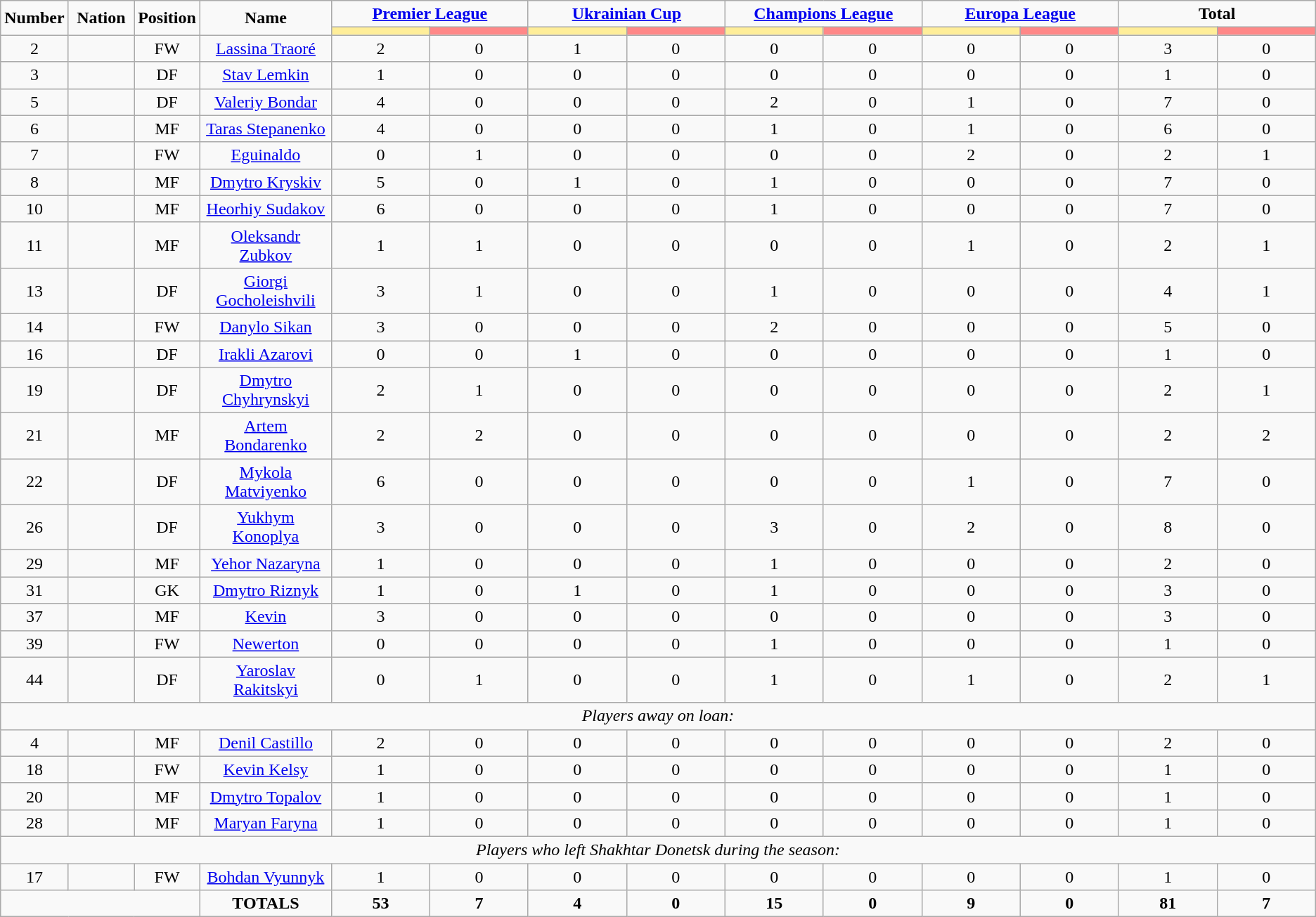<table class="wikitable" style="font-size: 100%; text-align: center;">
<tr>
<td rowspan="2" width="5%" align="center"><strong>Number</strong></td>
<td rowspan="2" width="5%" align="center"><strong>Nation</strong></td>
<td rowspan="2" width="5%" align="center"><strong>Position</strong></td>
<td rowspan="2" width="10%" align="center"><strong>Name</strong></td>
<td colspan="2" align="center"><strong><a href='#'>Premier League</a></strong></td>
<td colspan="2" align="center"><strong><a href='#'>Ukrainian Cup</a></strong></td>
<td colspan="2" align="center"><strong><a href='#'>Champions League</a></strong></td>
<td colspan="2" align="center"><strong><a href='#'>Europa League</a></strong></td>
<td colspan="2" align="center"><strong>Total</strong></td>
</tr>
<tr>
<th width=60 style="background: #FFEE99"></th>
<th width=60 style="background: #FF8888"></th>
<th width=60 style="background: #FFEE99"></th>
<th width=60 style="background: #FF8888"></th>
<th width=60 style="background: #FFEE99"></th>
<th width=60 style="background: #FF8888"></th>
<th width=60 style="background: #FFEE99"></th>
<th width=60 style="background: #FF8888"></th>
<th width=60 style="background: #FFEE99"></th>
<th width=60 style="background: #FF8888"></th>
</tr>
<tr>
<td>2</td>
<td></td>
<td>FW</td>
<td><a href='#'>Lassina Traoré</a></td>
<td>2</td>
<td>0</td>
<td>1</td>
<td>0</td>
<td>0</td>
<td>0</td>
<td>0</td>
<td>0</td>
<td>3</td>
<td>0</td>
</tr>
<tr>
<td>3</td>
<td></td>
<td>DF</td>
<td><a href='#'>Stav Lemkin</a></td>
<td>1</td>
<td>0</td>
<td>0</td>
<td>0</td>
<td>0</td>
<td>0</td>
<td>0</td>
<td>0</td>
<td>1</td>
<td>0</td>
</tr>
<tr>
<td>5</td>
<td></td>
<td>DF</td>
<td><a href='#'>Valeriy Bondar</a></td>
<td>4</td>
<td>0</td>
<td>0</td>
<td>0</td>
<td>2</td>
<td>0</td>
<td>1</td>
<td>0</td>
<td>7</td>
<td>0</td>
</tr>
<tr>
<td>6</td>
<td></td>
<td>MF</td>
<td><a href='#'>Taras Stepanenko</a></td>
<td>4</td>
<td>0</td>
<td>0</td>
<td>0</td>
<td>1</td>
<td>0</td>
<td>1</td>
<td>0</td>
<td>6</td>
<td>0</td>
</tr>
<tr>
<td>7</td>
<td></td>
<td>FW</td>
<td><a href='#'>Eguinaldo</a></td>
<td>0</td>
<td>1</td>
<td>0</td>
<td>0</td>
<td>0</td>
<td>0</td>
<td>2</td>
<td>0</td>
<td>2</td>
<td>1</td>
</tr>
<tr>
<td>8</td>
<td></td>
<td>MF</td>
<td><a href='#'>Dmytro Kryskiv</a></td>
<td>5</td>
<td>0</td>
<td>1</td>
<td>0</td>
<td>1</td>
<td>0</td>
<td>0</td>
<td>0</td>
<td>7</td>
<td>0</td>
</tr>
<tr>
<td>10</td>
<td></td>
<td>MF</td>
<td><a href='#'>Heorhiy Sudakov</a></td>
<td>6</td>
<td>0</td>
<td>0</td>
<td>0</td>
<td>1</td>
<td>0</td>
<td>0</td>
<td>0</td>
<td>7</td>
<td>0</td>
</tr>
<tr>
<td>11</td>
<td></td>
<td>MF</td>
<td><a href='#'>Oleksandr Zubkov</a></td>
<td>1</td>
<td>1</td>
<td>0</td>
<td>0</td>
<td>0</td>
<td>0</td>
<td>1</td>
<td>0</td>
<td>2</td>
<td>1</td>
</tr>
<tr>
<td>13</td>
<td></td>
<td>DF</td>
<td><a href='#'>Giorgi Gocholeishvili</a></td>
<td>3</td>
<td>1</td>
<td>0</td>
<td>0</td>
<td>1</td>
<td>0</td>
<td>0</td>
<td>0</td>
<td>4</td>
<td>1</td>
</tr>
<tr>
<td>14</td>
<td></td>
<td>FW</td>
<td><a href='#'>Danylo Sikan</a></td>
<td>3</td>
<td>0</td>
<td>0</td>
<td>0</td>
<td>2</td>
<td>0</td>
<td>0</td>
<td>0</td>
<td>5</td>
<td>0</td>
</tr>
<tr>
<td>16</td>
<td></td>
<td>DF</td>
<td><a href='#'>Irakli Azarovi</a></td>
<td>0</td>
<td>0</td>
<td>1</td>
<td>0</td>
<td>0</td>
<td>0</td>
<td>0</td>
<td>0</td>
<td>1</td>
<td>0</td>
</tr>
<tr>
<td>19</td>
<td></td>
<td>DF</td>
<td><a href='#'>Dmytro Chyhrynskyi</a></td>
<td>2</td>
<td>1</td>
<td>0</td>
<td>0</td>
<td>0</td>
<td>0</td>
<td>0</td>
<td>0</td>
<td>2</td>
<td>1</td>
</tr>
<tr>
<td>21</td>
<td></td>
<td>MF</td>
<td><a href='#'>Artem Bondarenko</a></td>
<td>2</td>
<td>2</td>
<td>0</td>
<td>0</td>
<td>0</td>
<td>0</td>
<td>0</td>
<td>0</td>
<td>2</td>
<td>2</td>
</tr>
<tr>
<td>22</td>
<td></td>
<td>DF</td>
<td><a href='#'>Mykola Matviyenko</a></td>
<td>6</td>
<td>0</td>
<td>0</td>
<td>0</td>
<td>0</td>
<td>0</td>
<td>1</td>
<td>0</td>
<td>7</td>
<td>0</td>
</tr>
<tr>
<td>26</td>
<td></td>
<td>DF</td>
<td><a href='#'>Yukhym Konoplya</a></td>
<td>3</td>
<td>0</td>
<td>0</td>
<td>0</td>
<td>3</td>
<td>0</td>
<td>2</td>
<td>0</td>
<td>8</td>
<td>0</td>
</tr>
<tr>
<td>29</td>
<td></td>
<td>MF</td>
<td><a href='#'>Yehor Nazaryna</a></td>
<td>1</td>
<td>0</td>
<td>0</td>
<td>0</td>
<td>1</td>
<td>0</td>
<td>0</td>
<td>0</td>
<td>2</td>
<td>0</td>
</tr>
<tr>
<td>31</td>
<td></td>
<td>GK</td>
<td><a href='#'>Dmytro Riznyk</a></td>
<td>1</td>
<td>0</td>
<td>1</td>
<td>0</td>
<td>1</td>
<td>0</td>
<td>0</td>
<td>0</td>
<td>3</td>
<td>0</td>
</tr>
<tr>
<td>37</td>
<td></td>
<td>MF</td>
<td><a href='#'>Kevin</a></td>
<td>3</td>
<td>0</td>
<td>0</td>
<td>0</td>
<td>0</td>
<td>0</td>
<td>0</td>
<td>0</td>
<td>3</td>
<td>0</td>
</tr>
<tr>
<td>39</td>
<td></td>
<td>FW</td>
<td><a href='#'>Newerton</a></td>
<td>0</td>
<td>0</td>
<td>0</td>
<td>0</td>
<td>1</td>
<td>0</td>
<td>0</td>
<td>0</td>
<td>1</td>
<td>0</td>
</tr>
<tr>
<td>44</td>
<td></td>
<td>DF</td>
<td><a href='#'>Yaroslav Rakitskyi</a></td>
<td>0</td>
<td>1</td>
<td>0</td>
<td>0</td>
<td>1</td>
<td>0</td>
<td>1</td>
<td>0</td>
<td>2</td>
<td>1</td>
</tr>
<tr>
<td colspan="16"><em>Players away on loan:</em></td>
</tr>
<tr>
<td>4</td>
<td></td>
<td>MF</td>
<td><a href='#'>Denil Castillo</a></td>
<td>2</td>
<td>0</td>
<td>0</td>
<td>0</td>
<td>0</td>
<td>0</td>
<td>0</td>
<td>0</td>
<td>2</td>
<td>0</td>
</tr>
<tr>
<td>18</td>
<td></td>
<td>FW</td>
<td><a href='#'>Kevin Kelsy</a></td>
<td>1</td>
<td>0</td>
<td>0</td>
<td>0</td>
<td>0</td>
<td>0</td>
<td>0</td>
<td>0</td>
<td>1</td>
<td>0</td>
</tr>
<tr>
<td>20</td>
<td></td>
<td>MF</td>
<td><a href='#'>Dmytro Topalov</a></td>
<td>1</td>
<td>0</td>
<td>0</td>
<td>0</td>
<td>0</td>
<td>0</td>
<td>0</td>
<td>0</td>
<td>1</td>
<td>0</td>
</tr>
<tr>
<td>28</td>
<td></td>
<td>MF</td>
<td><a href='#'>Maryan Faryna</a></td>
<td>1</td>
<td>0</td>
<td>0</td>
<td>0</td>
<td>0</td>
<td>0</td>
<td>0</td>
<td>0</td>
<td>1</td>
<td>0</td>
</tr>
<tr>
<td colspan="16"><em>Players who left Shakhtar Donetsk during the season:</em></td>
</tr>
<tr>
<td>17</td>
<td></td>
<td>FW</td>
<td><a href='#'>Bohdan Vyunnyk</a></td>
<td>1</td>
<td>0</td>
<td>0</td>
<td>0</td>
<td>0</td>
<td>0</td>
<td>0</td>
<td>0</td>
<td>1</td>
<td>0</td>
</tr>
<tr>
<td colspan="3"></td>
<td><strong>TOTALS</strong></td>
<td><strong>53</strong></td>
<td><strong>7</strong></td>
<td><strong>4</strong></td>
<td><strong>0</strong></td>
<td><strong>15</strong></td>
<td><strong>0</strong></td>
<td><strong>9</strong></td>
<td><strong>0</strong></td>
<td><strong>81</strong></td>
<td><strong>7</strong></td>
</tr>
</table>
